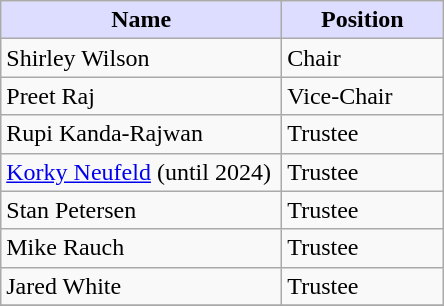<table class="wikitable">
<tr>
<th style="background:#ddf;" width="180px">Name</th>
<th style="background:#ddf;" width="100px">Position</th>
</tr>
<tr>
<td>Shirley Wilson</td>
<td>Chair</td>
</tr>
<tr>
<td>Preet Raj</td>
<td>Vice-Chair</td>
</tr>
<tr>
<td>Rupi Kanda-Rajwan</td>
<td>Trustee</td>
</tr>
<tr>
<td><a href='#'>Korky Neufeld</a> (until 2024)</td>
<td>Trustee</td>
</tr>
<tr>
<td>Stan Petersen</td>
<td>Trustee</td>
</tr>
<tr>
<td>Mike Rauch</td>
<td>Trustee</td>
</tr>
<tr>
<td>Jared White</td>
<td>Trustee</td>
</tr>
<tr>
</tr>
</table>
